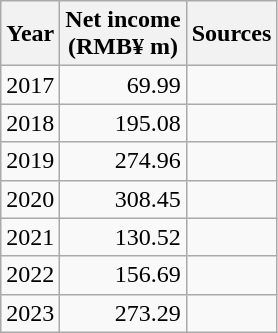<table class="wikitable" style="text-align:right;">
<tr>
<th>Year</th>
<th>Net income<br>(RMB¥ m)</th>
<th>Sources</th>
</tr>
<tr>
<td align="left">2017</td>
<td>69.99</td>
<td></td>
</tr>
<tr>
<td align="left">2018</td>
<td>195.08</td>
<td></td>
</tr>
<tr>
<td align="left">2019</td>
<td>274.96</td>
<td></td>
</tr>
<tr>
<td align="left">2020</td>
<td>308.45</td>
<td></td>
</tr>
<tr>
<td align="left">2021</td>
<td>130.52</td>
<td></td>
</tr>
<tr>
<td align="left">2022</td>
<td>156.69</td>
<td></td>
</tr>
<tr>
<td align="left">2023</td>
<td>273.29</td>
<td></td>
</tr>
</table>
